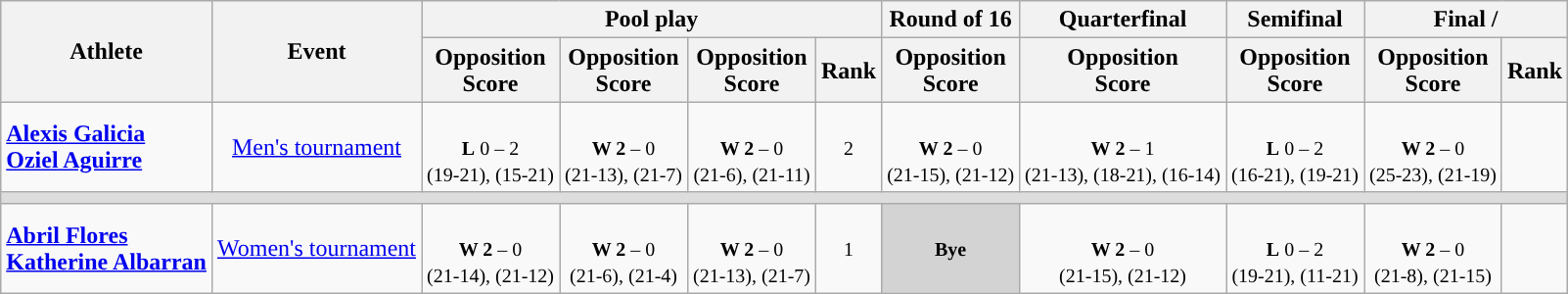<table class="wikitable">
<tr>
<th rowspan="2">Athlete</th>
<th rowspan="2">Event</th>
<th colspan="4">Pool play</th>
<th>Round of 16</th>
<th>Quarterfinal</th>
<th>Semifinal</th>
<th colspan="2">Final / </th>
</tr>
<tr>
<th>Opposition<br>Score</th>
<th>Opposition<br>Score</th>
<th>Opposition<br>Score</th>
<th>Rank</th>
<th>Opposition<br>Score</th>
<th>Opposition<br>Score</th>
<th>Opposition<br>Score</th>
<th>Opposition<br>Score</th>
<th>Rank</th>
</tr>
<tr align="center">
<td align="left" style="white-space: nowrap;"><strong><a href='#'>Alexis Galicia</a><br><a href='#'>Oziel Aguirre</a></strong></td>
<td><a href='#'>Men's tournament</a></td>
<td style="white-space: nowrap;"><small><br><strong>L</strong> 0 – 2<br>(19-21), (15-21)</small></td>
<td style="white-space: nowrap;"><small><br><strong>W 2</strong> – 0<br>(21-13), (21-7)</small></td>
<td><small><br><strong>W 2</strong> – 0<br>(21-6), (21-11)</small></td>
<td><small>2</small></td>
<td><small><br><strong>W 2</strong> – 0<br>(21-15), (21-12)</small></td>
<td style="white-space: nowrap;"><small><br><strong>W</strong> <strong>2</strong> – 1<br>(21-13), (18-21), (16-14)</small></td>
<td style="white-space: nowrap;"><small><br><strong>L</strong> 0 – 2<br>(16-21), (19-21)</small></td>
<td style="white-space: nowrap;"><small><br><strong>W 2</strong> – 0<br>(25-23), (21-19)</small></td>
<td></td>
</tr>
<tr bgcolor="#ddd">
<td colspan="11"></td>
</tr>
<tr align="center">
<td align="left" style="white-space: nowrap;"><strong><a href='#'>Abril Flores</a><br><a href='#'>Katherine Albarran</a></strong></td>
<td><a href='#'>Women's tournament</a></td>
<td style="white-space: nowrap;"><small><br><strong>W 2</strong> – 0<br>(21-14), (21-12)</small></td>
<td style="white-space: nowrap;"><small><br><strong>W 2</strong> – 0<br>(21-6), (21-4)</small></td>
<td><small><br><strong>W 2</strong> – 0<br>(21-13), (21-7)</small></td>
<td><small>1</small></td>
<td style="background: #D3D3D3"><strong><small>Bye</small></strong></td>
<td><small><br><strong>W 2</strong> – 0<br>(21-15), (21-12)</small></td>
<td style="white-space: nowrap;"><small><br><strong>L</strong> 0 – 2<br>(19-21), (11-21)</small></td>
<td style="white-space: nowrap;"><small><br><strong>W 2</strong> – 0<br>(21-8), (21-15)</small></td>
<td></td>
</tr>
</table>
